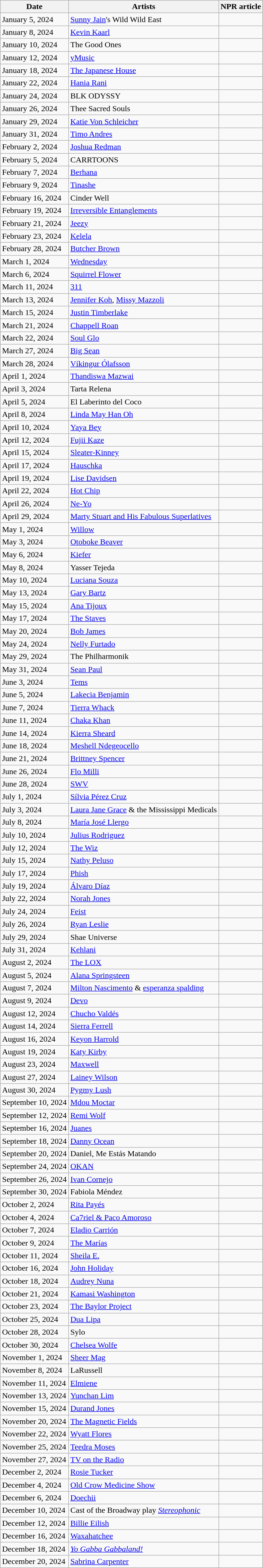<table class="wikitable sortable mw-collapsible mw-collapsed">
<tr>
<th scope="col" data-sort-type="usLongDate">Date</th>
<th scope="col">Artists</th>
<th scope="col" class="unsortable">NPR article</th>
</tr>
<tr>
<td>January 5, 2024</td>
<td><a href='#'>Sunny Jain</a>'s Wild Wild East</td>
<td></td>
</tr>
<tr>
<td>January 8, 2024</td>
<td><a href='#'>Kevin Kaarl</a></td>
<td></td>
</tr>
<tr>
<td>January 10, 2024</td>
<td>The Good Ones</td>
<td></td>
</tr>
<tr>
<td>January 12, 2024</td>
<td><a href='#'>yMusic</a></td>
<td></td>
</tr>
<tr>
<td>January 18, 2024</td>
<td><a href='#'>The Japanese House</a></td>
<td></td>
</tr>
<tr>
<td>January 22, 2024</td>
<td><a href='#'>Hania Rani</a></td>
<td></td>
</tr>
<tr>
<td>January 24, 2024</td>
<td>BLK ODYSSY</td>
<td></td>
</tr>
<tr>
<td>January 26, 2024</td>
<td>Thee Sacred Souls</td>
<td></td>
</tr>
<tr>
<td>January 29, 2024</td>
<td><a href='#'>Katie Von Schleicher</a></td>
<td></td>
</tr>
<tr>
<td>January 31, 2024</td>
<td><a href='#'>Timo Andres</a></td>
<td></td>
</tr>
<tr>
<td>February 2, 2024</td>
<td><a href='#'>Joshua Redman</a></td>
<td></td>
</tr>
<tr>
<td>February 5, 2024</td>
<td>CARRTOONS</td>
<td></td>
</tr>
<tr>
<td>February 7, 2024</td>
<td><a href='#'>Berhana</a></td>
<td></td>
</tr>
<tr>
<td>February 9, 2024</td>
<td><a href='#'>Tinashe</a></td>
<td></td>
</tr>
<tr>
<td>February 16, 2024</td>
<td>Cinder Well</td>
<td></td>
</tr>
<tr>
<td>February 19, 2024</td>
<td><a href='#'>Irreversible Entanglements</a></td>
<td></td>
</tr>
<tr>
<td>February 21, 2024</td>
<td><a href='#'>Jeezy</a></td>
<td></td>
</tr>
<tr>
<td>February 23, 2024</td>
<td><a href='#'>Kelela</a></td>
<td></td>
</tr>
<tr>
<td>February 28, 2024</td>
<td><a href='#'>Butcher Brown</a></td>
<td></td>
</tr>
<tr>
<td>March 1, 2024</td>
<td><a href='#'>Wednesday</a></td>
<td></td>
</tr>
<tr>
<td>March 6, 2024</td>
<td><a href='#'>Squirrel Flower</a></td>
<td></td>
</tr>
<tr>
<td>March 11, 2024</td>
<td><a href='#'>311</a></td>
<td></td>
</tr>
<tr>
<td>March 13, 2024</td>
<td><a href='#'>Jennifer Koh</a>, <a href='#'>Missy Mazzoli</a></td>
<td></td>
</tr>
<tr>
<td>March 15, 2024</td>
<td><a href='#'>Justin Timberlake</a></td>
<td></td>
</tr>
<tr>
<td>March 21, 2024</td>
<td><a href='#'>Chappell Roan</a></td>
<td></td>
</tr>
<tr>
<td>March 22, 2024</td>
<td><a href='#'>Soul Glo</a></td>
<td></td>
</tr>
<tr>
<td>March 27, 2024</td>
<td><a href='#'>Big Sean</a></td>
<td></td>
</tr>
<tr>
<td>March 28, 2024</td>
<td><a href='#'>Víkingur Ólafsson</a></td>
<td></td>
</tr>
<tr>
<td>April 1, 2024</td>
<td><a href='#'>Thandiswa Mazwai</a></td>
<td></td>
</tr>
<tr>
<td>April 3, 2024</td>
<td>Tarta Relena</td>
<td></td>
</tr>
<tr>
<td>April 5, 2024</td>
<td>El Laberinto del Coco</td>
<td></td>
</tr>
<tr>
<td>April 8, 2024</td>
<td><a href='#'>Linda May Han Oh</a></td>
<td></td>
</tr>
<tr>
<td>April 10, 2024</td>
<td><a href='#'>Yaya Bey</a></td>
<td></td>
</tr>
<tr>
<td>April 12, 2024</td>
<td><a href='#'>Fujii Kaze</a></td>
<td></td>
</tr>
<tr>
<td>April 15, 2024</td>
<td><a href='#'>Sleater-Kinney</a></td>
<td></td>
</tr>
<tr>
<td>April 17, 2024</td>
<td><a href='#'>Hauschka</a></td>
<td></td>
</tr>
<tr>
<td>April 19, 2024</td>
<td><a href='#'>Lise Davidsen</a></td>
<td></td>
</tr>
<tr>
<td>April 22, 2024</td>
<td><a href='#'>Hot Chip</a></td>
<td></td>
</tr>
<tr>
<td>April 26, 2024</td>
<td><a href='#'>Ne-Yo</a></td>
<td></td>
</tr>
<tr>
<td>April 29, 2024</td>
<td><a href='#'>Marty Stuart and His Fabulous Superlatives</a></td>
<td></td>
</tr>
<tr>
<td>May 1, 2024</td>
<td><a href='#'>Willow</a></td>
<td></td>
</tr>
<tr>
<td>May 3, 2024</td>
<td><a href='#'>Otoboke Beaver</a></td>
<td></td>
</tr>
<tr>
<td>May 6, 2024</td>
<td><a href='#'>Kiefer</a></td>
<td></td>
</tr>
<tr>
<td>May 8, 2024</td>
<td>Yasser Tejeda</td>
<td></td>
</tr>
<tr>
<td>May 10, 2024</td>
<td><a href='#'>Luciana Souza</a></td>
<td></td>
</tr>
<tr>
<td>May 13, 2024</td>
<td><a href='#'>Gary Bartz</a></td>
<td></td>
</tr>
<tr>
<td>May 15, 2024</td>
<td><a href='#'>Ana Tijoux</a></td>
<td></td>
</tr>
<tr>
<td>May 17, 2024</td>
<td><a href='#'>The Staves</a></td>
<td></td>
</tr>
<tr>
<td>May 20, 2024</td>
<td><a href='#'>Bob James</a></td>
<td></td>
</tr>
<tr>
<td>May 24, 2024</td>
<td><a href='#'>Nelly Furtado</a></td>
<td></td>
</tr>
<tr>
<td>May 29, 2024</td>
<td>The Philharmonik</td>
<td></td>
</tr>
<tr>
<td>May 31, 2024</td>
<td><a href='#'>Sean Paul</a></td>
<td></td>
</tr>
<tr>
<td>June 3, 2024</td>
<td><a href='#'>Tems</a></td>
<td></td>
</tr>
<tr>
<td>June 5, 2024</td>
<td><a href='#'>Lakecia Benjamin</a></td>
<td></td>
</tr>
<tr>
<td>June 7, 2024</td>
<td><a href='#'>Tierra Whack</a></td>
<td></td>
</tr>
<tr>
<td>June 11, 2024</td>
<td><a href='#'>Chaka Khan</a></td>
<td></td>
</tr>
<tr>
<td>June 14, 2024</td>
<td><a href='#'>Kierra Sheard</a></td>
<td></td>
</tr>
<tr>
<td>June 18, 2024</td>
<td><a href='#'>Meshell Ndegeocello</a></td>
<td></td>
</tr>
<tr>
<td>June 21, 2024</td>
<td><a href='#'>Brittney Spencer</a></td>
<td></td>
</tr>
<tr>
<td>June 26, 2024</td>
<td><a href='#'>Flo Milli</a></td>
<td></td>
</tr>
<tr>
<td>June 28, 2024</td>
<td><a href='#'>SWV</a></td>
<td></td>
</tr>
<tr>
<td>July 1, 2024</td>
<td><a href='#'>Sílvia Pérez Cruz</a></td>
<td></td>
</tr>
<tr>
<td>July 3, 2024</td>
<td><a href='#'>Laura Jane Grace</a> & the Mississippi Medicals</td>
<td></td>
</tr>
<tr>
<td>July 8, 2024</td>
<td><a href='#'>María José Llergo</a></td>
<td></td>
</tr>
<tr>
<td>July 10, 2024</td>
<td><a href='#'>Julius Rodriguez</a></td>
<td></td>
</tr>
<tr>
<td>July 12, 2024</td>
<td><a href='#'>The Wiz</a></td>
<td></td>
</tr>
<tr>
<td>July 15, 2024</td>
<td><a href='#'>Nathy Peluso</a></td>
<td></td>
</tr>
<tr>
<td>July 17, 2024</td>
<td><a href='#'>Phish</a></td>
<td></td>
</tr>
<tr>
<td>July 19, 2024</td>
<td><a href='#'>Álvaro Díaz</a></td>
<td></td>
</tr>
<tr>
<td>July 22, 2024</td>
<td><a href='#'>Norah Jones</a></td>
<td></td>
</tr>
<tr>
<td>July 24, 2024</td>
<td><a href='#'>Feist</a></td>
<td></td>
</tr>
<tr>
<td>July 26, 2024</td>
<td><a href='#'>Ryan Leslie</a></td>
<td></td>
</tr>
<tr>
<td>July 29, 2024</td>
<td>Shae Universe</td>
<td></td>
</tr>
<tr>
<td>July 31, 2024</td>
<td><a href='#'>Kehlani</a></td>
<td></td>
</tr>
<tr>
<td>August 2, 2024</td>
<td><a href='#'>The LOX</a></td>
<td></td>
</tr>
<tr>
<td>August 5, 2024</td>
<td><a href='#'>Alana Springsteen</a></td>
<td></td>
</tr>
<tr>
<td>August 7, 2024</td>
<td><a href='#'>Milton Nascimento</a> & <a href='#'>esperanza spalding</a></td>
<td></td>
</tr>
<tr>
<td>August 9, 2024</td>
<td><a href='#'>Devo</a></td>
<td></td>
</tr>
<tr>
<td>August 12, 2024</td>
<td><a href='#'>Chucho Valdés</a></td>
<td></td>
</tr>
<tr>
<td>August 14, 2024</td>
<td><a href='#'>Sierra Ferrell</a></td>
<td></td>
</tr>
<tr>
<td>August 16, 2024</td>
<td><a href='#'>Keyon Harrold</a></td>
<td></td>
</tr>
<tr>
<td>August 19, 2024</td>
<td><a href='#'>Katy Kirby</a></td>
<td></td>
</tr>
<tr>
<td>August 23, 2024</td>
<td><a href='#'>Maxwell</a></td>
<td></td>
</tr>
<tr>
<td>August 27, 2024</td>
<td><a href='#'>Lainey Wilson</a></td>
<td></td>
</tr>
<tr>
<td>August 30, 2024</td>
<td><a href='#'>Pygmy Lush</a></td>
<td></td>
</tr>
<tr>
<td>September 10, 2024</td>
<td><a href='#'>Mdou Moctar</a></td>
<td></td>
</tr>
<tr>
<td>September 12, 2024</td>
<td><a href='#'>Remi Wolf</a></td>
<td></td>
</tr>
<tr>
<td>September 16, 2024</td>
<td><a href='#'>Juanes</a></td>
<td></td>
</tr>
<tr>
<td>September 18, 2024</td>
<td><a href='#'>Danny Ocean</a></td>
<td></td>
</tr>
<tr>
<td>September 20, 2024</td>
<td>Daniel, Me Estás Matando</td>
<td></td>
</tr>
<tr>
<td>September 24, 2024</td>
<td><a href='#'>OKAN</a></td>
<td></td>
</tr>
<tr>
<td>September 26, 2024</td>
<td><a href='#'>Ivan Cornejo</a></td>
<td></td>
</tr>
<tr>
<td>September 30, 2024</td>
<td>Fabiola Méndez</td>
<td></td>
</tr>
<tr>
<td>October 2, 2024</td>
<td><a href='#'>Rita Payés</a></td>
<td></td>
</tr>
<tr>
<td>October 4, 2024</td>
<td><a href='#'>Ca7riel & Paco Amoroso</a></td>
<td></td>
</tr>
<tr>
<td>October 7, 2024</td>
<td><a href='#'>Eladio Carrión</a></td>
<td></td>
</tr>
<tr>
<td>October 9, 2024</td>
<td><a href='#'>The Marías</a></td>
<td></td>
</tr>
<tr>
<td>October 11, 2024</td>
<td><a href='#'>Sheila E.</a></td>
<td></td>
</tr>
<tr>
<td>October 16, 2024</td>
<td><a href='#'>John Holiday</a></td>
<td></td>
</tr>
<tr>
<td>October 18, 2024</td>
<td><a href='#'>Audrey Nuna</a></td>
<td></td>
</tr>
<tr>
<td>October 21, 2024</td>
<td><a href='#'>Kamasi Washington</a></td>
<td></td>
</tr>
<tr>
<td>October 23, 2024</td>
<td><a href='#'>The Baylor Project</a></td>
<td></td>
</tr>
<tr>
<td>October 25, 2024</td>
<td><a href='#'>Dua Lipa</a></td>
<td></td>
</tr>
<tr>
<td>October 28, 2024</td>
<td>Sylo</td>
<td></td>
</tr>
<tr>
<td>October 30, 2024</td>
<td><a href='#'>Chelsea Wolfe</a></td>
<td></td>
</tr>
<tr>
<td>November 1, 2024</td>
<td><a href='#'>Sheer Mag</a></td>
<td></td>
</tr>
<tr>
<td>November 8, 2024</td>
<td>LaRussell</td>
<td></td>
</tr>
<tr>
<td>November 11, 2024</td>
<td><a href='#'>Elmiene</a></td>
<td></td>
</tr>
<tr>
<td>November 13, 2024</td>
<td><a href='#'>Yunchan Lim</a></td>
<td></td>
</tr>
<tr>
<td>November 15, 2024</td>
<td><a href='#'>Durand Jones</a></td>
<td></td>
</tr>
<tr>
<td>November 20, 2024</td>
<td><a href='#'>The Magnetic Fields</a></td>
<td></td>
</tr>
<tr>
<td>November 22, 2024</td>
<td><a href='#'>Wyatt Flores</a></td>
<td></td>
</tr>
<tr>
<td>November 25, 2024</td>
<td><a href='#'>Teedra Moses</a></td>
<td></td>
</tr>
<tr>
<td>November 27, 2024</td>
<td><a href='#'>TV on the Radio</a></td>
<td></td>
</tr>
<tr>
<td>December 2, 2024</td>
<td><a href='#'>Rosie Tucker</a></td>
<td></td>
</tr>
<tr>
<td>December 4, 2024</td>
<td><a href='#'>Old Crow Medicine Show</a></td>
<td></td>
</tr>
<tr>
<td>December 6, 2024</td>
<td><a href='#'>Doechii</a></td>
<td></td>
</tr>
<tr>
<td>December 10, 2024</td>
<td>Cast of the Broadway play <em><a href='#'>Stereophonic</a></em></td>
<td></td>
</tr>
<tr>
<td>December 12, 2024</td>
<td><a href='#'>Billie Eilish</a></td>
<td></td>
</tr>
<tr>
<td>December 16, 2024</td>
<td><a href='#'>Waxahatchee</a></td>
<td></td>
</tr>
<tr>
<td>December 18, 2024</td>
<td><em><a href='#'>Yo Gabba Gabbaland!</a></em></td>
<td></td>
</tr>
<tr>
<td>December 20, 2024</td>
<td><a href='#'>Sabrina Carpenter</a></td>
<td></td>
</tr>
</table>
